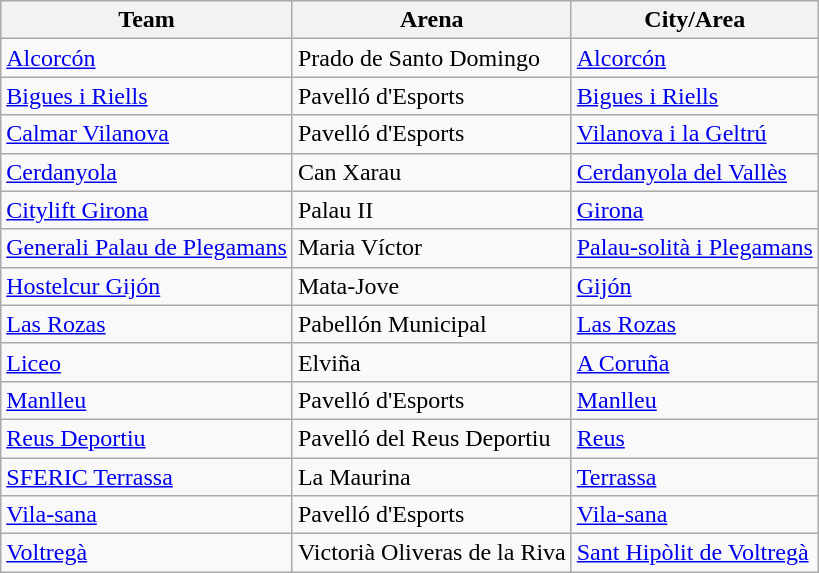<table class="wikitable sortable">
<tr>
<th>Team</th>
<th>Arena</th>
<th>City/Area</th>
</tr>
<tr>
<td><a href='#'>Alcorcón</a></td>
<td>Prado de Santo Domingo</td>
<td><a href='#'>Alcorcón</a></td>
</tr>
<tr>
<td><a href='#'>Bigues i Riells</a></td>
<td>Pavelló d'Esports</td>
<td><a href='#'>Bigues i Riells</a></td>
</tr>
<tr>
<td><a href='#'>Calmar Vilanova</a></td>
<td>Pavelló d'Esports</td>
<td><a href='#'>Vilanova i la Geltrú</a></td>
</tr>
<tr>
<td><a href='#'>Cerdanyola</a></td>
<td>Can Xarau</td>
<td><a href='#'>Cerdanyola del Vallès</a></td>
</tr>
<tr>
<td><a href='#'>Citylift Girona</a></td>
<td>Palau II</td>
<td><a href='#'>Girona</a></td>
</tr>
<tr>
<td><a href='#'>Generali Palau de Plegamans</a></td>
<td>Maria Víctor</td>
<td><a href='#'>Palau-solità i Plegamans</a></td>
</tr>
<tr>
<td><a href='#'>Hostelcur Gijón</a></td>
<td>Mata-Jove</td>
<td><a href='#'>Gijón</a></td>
</tr>
<tr>
<td><a href='#'>Las Rozas</a></td>
<td>Pabellón Municipal</td>
<td><a href='#'>Las Rozas</a></td>
</tr>
<tr>
<td><a href='#'>Liceo</a></td>
<td>Elviña</td>
<td><a href='#'>A Coruña</a></td>
</tr>
<tr>
<td><a href='#'>Manlleu</a></td>
<td>Pavelló d'Esports</td>
<td><a href='#'>Manlleu</a></td>
</tr>
<tr>
<td><a href='#'>Reus Deportiu</a></td>
<td>Pavelló del Reus Deportiu</td>
<td><a href='#'>Reus</a></td>
</tr>
<tr>
<td><a href='#'>SFERIC Terrassa</a></td>
<td>La Maurina</td>
<td><a href='#'>Terrassa</a></td>
</tr>
<tr>
<td><a href='#'>Vila-sana</a></td>
<td>Pavelló d'Esports</td>
<td><a href='#'>Vila-sana</a></td>
</tr>
<tr>
<td><a href='#'>Voltregà</a></td>
<td>Victorià Oliveras de la Riva</td>
<td><a href='#'>Sant Hipòlit de Voltregà</a></td>
</tr>
</table>
